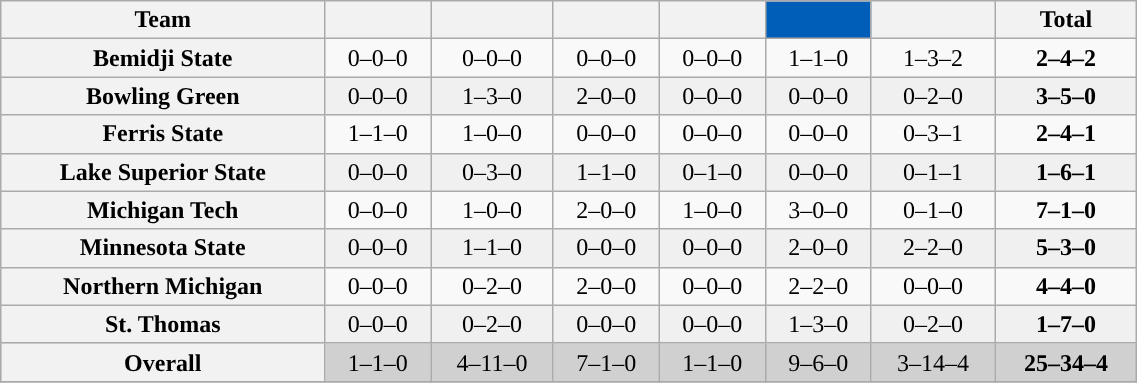<table class="wikitable" style="text-align: center; "width=60%">
<tr>
<th>Team</th>
<th><a href='#'></a></th>
<th><a href='#'></a></th>
<th><a href='#'></a></th>
<th><a href='#'></a></th>
<th style="color:white; background:#005EB8"><a href='#'></a></th>
<th><a href='#'></a></th>
<th>Total</th>
</tr>
<tr>
<th>Bemidji State</th>
<td>0–0–0</td>
<td>0–0–0</td>
<td>0–0–0</td>
<td>0–0–0</td>
<td>1–1–0</td>
<td>1–3–2</td>
<td><strong>2–4–2</strong></td>
</tr>
<tr bgcolor=f0f0f0>
<th>Bowling Green</th>
<td>0–0–0</td>
<td>1–3–0</td>
<td>2–0–0</td>
<td>0–0–0</td>
<td>0–0–0</td>
<td>0–2–0</td>
<td><strong>3–5–0</strong></td>
</tr>
<tr>
<th>Ferris State</th>
<td>1–1–0</td>
<td>1–0–0</td>
<td>0–0–0</td>
<td>0–0–0</td>
<td>0–0–0</td>
<td>0–3–1</td>
<td><strong>2–4–1</strong></td>
</tr>
<tr bgcolor=f0f0f0>
<th>Lake Superior State</th>
<td>0–0–0</td>
<td>0–3–0</td>
<td>1–1–0</td>
<td>0–1–0</td>
<td>0–0–0</td>
<td>0–1–1</td>
<td><strong>1–6–1</strong></td>
</tr>
<tr>
<th>Michigan Tech</th>
<td>0–0–0</td>
<td>1–0–0</td>
<td>2–0–0</td>
<td>1–0–0</td>
<td>3–0–0</td>
<td>0–1–0</td>
<td><strong>7–1–0</strong></td>
</tr>
<tr bgcolor=f0f0f0>
<th>Minnesota State</th>
<td>0–0–0</td>
<td>1–1–0</td>
<td>0–0–0</td>
<td>0–0–0</td>
<td>2–0–0</td>
<td>2–2–0</td>
<td><strong>5–3–0</strong></td>
</tr>
<tr>
<th>Northern Michigan</th>
<td>0–0–0</td>
<td>0–2–0</td>
<td>2–0–0</td>
<td>0–0–0</td>
<td>2–2–0</td>
<td>0–0–0</td>
<td><strong>4–4–0</strong></td>
</tr>
<tr bgcolor=f0f0f0>
<th>St. Thomas</th>
<td>0–0–0</td>
<td>0–2–0</td>
<td>0–0–0</td>
<td>0–0–0</td>
<td>1–3–0</td>
<td>0–2–0</td>
<td><strong>1–7–0</strong></td>
</tr>
<tr bgcolor=d0d0d0>
<th>Overall</th>
<td>1–1–0</td>
<td>4–11–0</td>
<td>7–1–0</td>
<td>1–1–0</td>
<td>9–6–0</td>
<td>3–14–4</td>
<td><strong>25–34–4</strong></td>
</tr>
<tr>
</tr>
</table>
